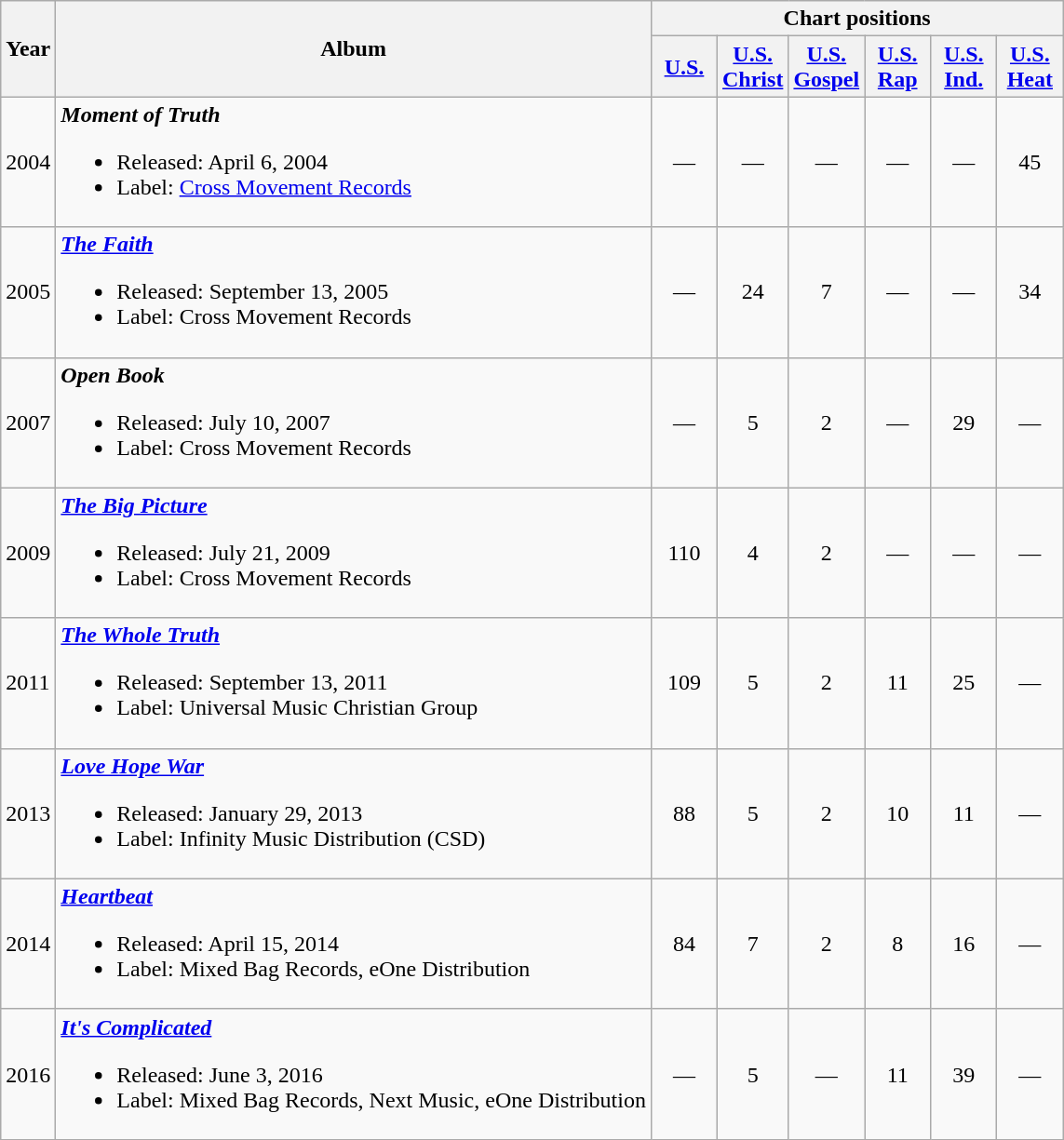<table class="wikitable">
<tr>
<th rowspan="2">Year</th>
<th rowspan="2">Album</th>
<th colspan="6">Chart positions</th>
</tr>
<tr>
<th style="text-align:center; width:40px;"><a href='#'>U.S.</a></th>
<th style="text-align:center; width:40px;"><a href='#'>U.S. Christ</a></th>
<th style="text-align:center; width:40px;"><a href='#'>U.S. Gospel</a></th>
<th style="text-align:center; width:40px;"><a href='#'>U.S. Rap</a></th>
<th style="text-align:center; width:40px;"><a href='#'>U.S. Ind.</a></th>
<th style="text-align:center; width:40px;"><a href='#'>U.S. Heat</a></th>
</tr>
<tr>
<td>2004</td>
<td><strong><em>Moment of Truth</em></strong><br><ul><li>Released: April 6, 2004</li><li>Label: <a href='#'>Cross Movement Records</a></li></ul></td>
<td style="text-align:center;">—</td>
<td style="text-align:center;">—</td>
<td style="text-align:center;">—</td>
<td style="text-align:center;">—</td>
<td style="text-align:center;">—</td>
<td style="text-align:center;">45</td>
</tr>
<tr>
<td>2005</td>
<td><strong><em><a href='#'>The Faith</a></em></strong><br><ul><li>Released: September 13, 2005</li><li>Label: Cross Movement Records</li></ul></td>
<td style="text-align:center;">—</td>
<td style="text-align:center;">24</td>
<td style="text-align:center;">7</td>
<td style="text-align:center;">—</td>
<td style="text-align:center;">—</td>
<td style="text-align:center;">34</td>
</tr>
<tr>
<td>2007</td>
<td><strong><em>Open Book</em></strong><br><ul><li>Released: July 10, 2007</li><li>Label: Cross Movement Records</li></ul></td>
<td style="text-align:center;">—</td>
<td style="text-align:center;">5</td>
<td style="text-align:center;">2</td>
<td style="text-align:center;">—</td>
<td style="text-align:center;">29</td>
<td style="text-align:center;">—</td>
</tr>
<tr>
<td>2009</td>
<td><strong><em><a href='#'>The Big Picture</a></em></strong><br><ul><li>Released: July 21, 2009</li><li>Label: Cross Movement Records</li></ul></td>
<td style="text-align:center;">110</td>
<td style="text-align:center;">4</td>
<td style="text-align:center;">2</td>
<td style="text-align:center;">—</td>
<td style="text-align:center;">—</td>
<td style="text-align:center;">—</td>
</tr>
<tr>
<td>2011</td>
<td><strong><em><a href='#'>The Whole Truth</a></em></strong><br><ul><li>Released: September 13, 2011</li><li>Label: Universal Music Christian Group</li></ul></td>
<td style="text-align:center;">109</td>
<td style="text-align:center;">5</td>
<td style="text-align:center;">2</td>
<td style="text-align:center;">11</td>
<td style="text-align:center;">25</td>
<td style="text-align:center;">—</td>
</tr>
<tr>
<td>2013</td>
<td><strong><em><a href='#'>Love Hope War</a></em></strong><br><ul><li>Released: January 29, 2013</li><li>Label: Infinity Music Distribution (CSD)</li></ul></td>
<td style="text-align:center;">88</td>
<td style="text-align:center;">5</td>
<td style="text-align:center;">2</td>
<td style="text-align:center;">10</td>
<td style="text-align:center;">11</td>
<td style="text-align:center;">—</td>
</tr>
<tr>
<td>2014</td>
<td><strong><em><a href='#'>Heartbeat</a></em></strong><br><ul><li>Released: April 15, 2014</li><li>Label: Mixed Bag Records, eOne Distribution</li></ul></td>
<td style="text-align:center;">84</td>
<td style="text-align:center;">7</td>
<td style="text-align:center;">2</td>
<td style="text-align:center;">8</td>
<td style="text-align:center;">16</td>
<td style="text-align:center;">—</td>
</tr>
<tr>
<td>2016</td>
<td><strong><em><a href='#'>It's Complicated</a></em></strong><br><ul><li>Released: June 3, 2016</li><li>Label: Mixed Bag Records, Next Music, eOne Distribution</li></ul></td>
<td style="text-align:center;">—</td>
<td style="text-align:center;">5</td>
<td style="text-align:center;">—</td>
<td style="text-align:center;">11</td>
<td style="text-align:center;">39</td>
<td style="text-align:center;">—</td>
</tr>
</table>
